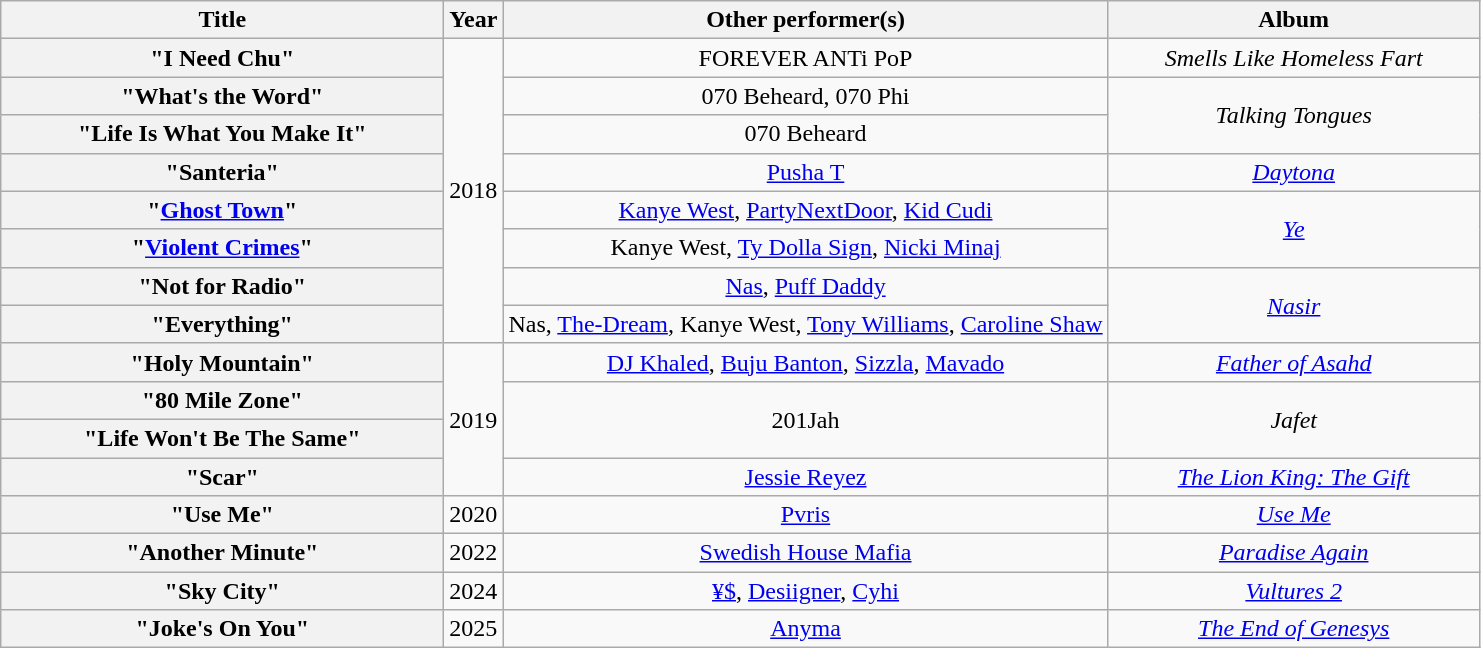<table class="wikitable plainrowheaders" style="text-align:center;">
<tr>
<th scope="col" style="width:18em;">Title</th>
<th scope="col">Year</th>
<th scope="col">Other performer(s)</th>
<th scope="col" style="width:15em;">Album</th>
</tr>
<tr>
<th scope="row">"I Need Chu"</th>
<td rowspan="8">2018</td>
<td>FOREVER ANTi PoP</td>
<td><em>Smells Like Homeless Fart</em></td>
</tr>
<tr>
<th scope="row">"What's the Word"</th>
<td>070 Beheard, 070 Phi</td>
<td rowspan="2"><em>Talking Tongues</em></td>
</tr>
<tr>
<th scope="row">"Life Is What You Make It"</th>
<td>070 Beheard</td>
</tr>
<tr>
<th scope="row">"Santeria"</th>
<td><a href='#'>Pusha T</a></td>
<td><em><a href='#'>Daytona</a></em></td>
</tr>
<tr>
<th scope="row">"<a href='#'>Ghost Town</a>"</th>
<td><a href='#'>Kanye West</a>, <a href='#'>PartyNextDoor</a>, <a href='#'>Kid Cudi</a></td>
<td rowspan="2"><em><a href='#'>Ye</a></em></td>
</tr>
<tr>
<th scope="row">"<a href='#'>Violent Crimes</a>"</th>
<td>Kanye West, <a href='#'>Ty Dolla Sign</a>, <a href='#'>Nicki Minaj</a></td>
</tr>
<tr>
<th scope="row">"Not for Radio"</th>
<td><a href='#'>Nas</a>, <a href='#'>Puff Daddy</a></td>
<td rowspan="2"><em><a href='#'>Nasir</a></em></td>
</tr>
<tr>
<th scope="row">"Everything"</th>
<td>Nas, <a href='#'>The-Dream</a>, Kanye West, <a href='#'>Tony Williams</a>, <a href='#'>Caroline Shaw</a></td>
</tr>
<tr>
<th scope="row">"Holy Mountain"</th>
<td rowspan="4">2019</td>
<td><a href='#'>DJ Khaled</a>, <a href='#'>Buju Banton</a>, <a href='#'>Sizzla</a>, <a href='#'>Mavado</a></td>
<td><em><a href='#'>Father of Asahd</a></em></td>
</tr>
<tr>
<th scope="row">"80 Mile Zone"</th>
<td rowspan="2">201Jah</td>
<td rowspan="2"><em>Jafet</em></td>
</tr>
<tr>
<th scope="row">"Life Won't Be The Same"</th>
</tr>
<tr>
<th scope="row">"Scar"</th>
<td><a href='#'>Jessie Reyez</a></td>
<td><em><a href='#'>The Lion King: The Gift</a></em></td>
</tr>
<tr>
<th scope="row">"Use Me"</th>
<td rowspan="1">2020</td>
<td><a href='#'>Pvris</a></td>
<td><em><a href='#'>Use Me</a></em></td>
</tr>
<tr>
<th scope="row">"Another Minute"</th>
<td rowspan="1">2022</td>
<td><a href='#'>Swedish House Mafia</a></td>
<td><em><a href='#'>Paradise Again</a></em></td>
</tr>
<tr>
<th scope="row">"Sky City"</th>
<td rowspan="1">2024</td>
<td><a href='#'>¥$</a>, <a href='#'>Desiigner</a>, <a href='#'>Cyhi</a></td>
<td><em><a href='#'>Vultures 2</a></em></td>
</tr>
<tr>
<th scope="row">"Joke's On You"</th>
<td rowspan="1">2025</td>
<td><a href='#'>Anyma</a></td>
<td><em><a href='#'>The End of Genesys</a></em></td>
</tr>
</table>
